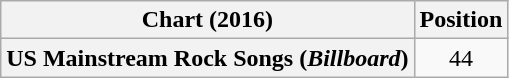<table class="wikitable plainrowheaders" style="text-align:center">
<tr>
<th scope="col">Chart (2016)</th>
<th scope="col">Position</th>
</tr>
<tr>
<th scope="row">US Mainstream Rock Songs (<em>Billboard</em>)</th>
<td>44</td>
</tr>
</table>
